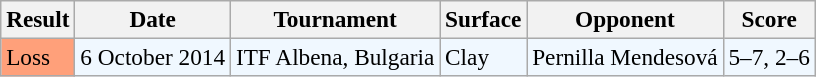<table class="sortable wikitable" style=font-size:97%>
<tr>
<th>Result</th>
<th>Date</th>
<th>Tournament</th>
<th>Surface</th>
<th>Opponent</th>
<th class="unsortable">Score</th>
</tr>
<tr style="background:#f0f8ff;">
<td style="background:#ffa07a;">Loss</td>
<td>6 October 2014</td>
<td>ITF Albena, Bulgaria</td>
<td>Clay</td>
<td> Pernilla Mendesová</td>
<td>5–7, 2–6</td>
</tr>
</table>
